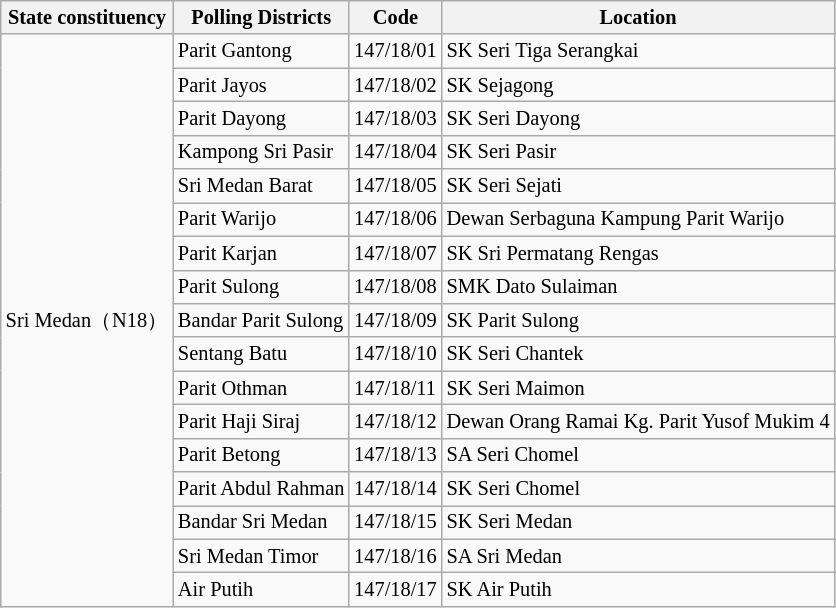<table class="wikitable sortable mw-collapsible" style="white-space:nowrap;font-size:85%">
<tr>
<th>State constituency</th>
<th>Polling Districts</th>
<th>Code</th>
<th>Location</th>
</tr>
<tr>
<td rowspan="17">Sri Medan（N18）</td>
<td>Parit Gantong</td>
<td>147/18/01</td>
<td>SK Seri Tiga Serangkai</td>
</tr>
<tr>
<td>Parit Jayos</td>
<td>147/18/02</td>
<td>SK Sejagong</td>
</tr>
<tr>
<td>Parit Dayong</td>
<td>147/18/03</td>
<td>SK Seri Dayong</td>
</tr>
<tr>
<td>Kampong Sri Pasir</td>
<td>147/18/04</td>
<td>SK Seri Pasir</td>
</tr>
<tr>
<td>Sri Medan Barat</td>
<td>147/18/05</td>
<td>SK Seri Sejati</td>
</tr>
<tr>
<td>Parit Warijo</td>
<td>147/18/06</td>
<td>Dewan Serbaguna Kampung Parit Warijo</td>
</tr>
<tr>
<td>Parit Karjan</td>
<td>147/18/07</td>
<td>SK Sri Permatang Rengas</td>
</tr>
<tr>
<td>Parit Sulong</td>
<td>147/18/08</td>
<td>SMK Dato Sulaiman</td>
</tr>
<tr>
<td>Bandar Parit Sulong</td>
<td>147/18/09</td>
<td>SK Parit Sulong</td>
</tr>
<tr>
<td>Sentang Batu</td>
<td>147/18/10</td>
<td>SK Seri Chantek</td>
</tr>
<tr>
<td>Parit Othman</td>
<td>147/18/11</td>
<td>SK Seri Maimon</td>
</tr>
<tr>
<td>Parit Haji Siraj</td>
<td>147/18/12</td>
<td>Dewan Orang Ramai Kg. Parit Yusof Mukim 4</td>
</tr>
<tr>
<td>Parit Betong</td>
<td>147/18/13</td>
<td>SA Seri Chomel</td>
</tr>
<tr>
<td>Parit Abdul Rahman</td>
<td>147/18/14</td>
<td>SK Seri Chomel</td>
</tr>
<tr>
<td>Bandar Sri Medan</td>
<td>147/18/15</td>
<td>SK Seri Medan</td>
</tr>
<tr>
<td>Sri Medan Timor</td>
<td>147/18/16</td>
<td>SA Sri Medan</td>
</tr>
<tr>
<td>Air Putih</td>
<td>147/18/17</td>
<td>SK Air Putih</td>
</tr>
</table>
